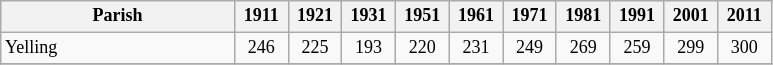<table class="wikitable" style="text-align: center; font-size: 9pt">
<tr>
<th width="150">Parish<br></th>
<th width="30">1911<br></th>
<th width="30">1921<br></th>
<th width="30">1931<br></th>
<th width="30">1951<br></th>
<th width="30">1961<br></th>
<th width="30">1971<br></th>
<th width="30">1981<br></th>
<th width="30">1991<br></th>
<th width="30">2001<br></th>
<th width="30">2011 <br></th>
</tr>
<tr>
<td align=left>Yelling</td>
<td align="center">246</td>
<td align="center">225</td>
<td align="center">193</td>
<td align="center">220</td>
<td align="center">231</td>
<td align="center">249</td>
<td align="center">269</td>
<td align="center">259</td>
<td align="center">299</td>
<td align="center">300</td>
</tr>
<tr>
</tr>
</table>
